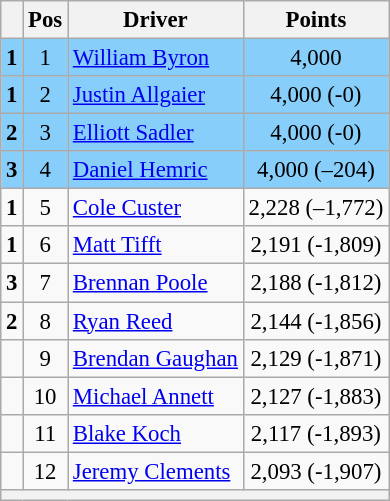<table class="wikitable" style="font-size: 95%;">
<tr>
<th></th>
<th>Pos</th>
<th>Driver</th>
<th>Points</th>
</tr>
<tr style="background:#87CEFA;">
<td align="left"> <strong>1</strong></td>
<td style="text-align:center;">1</td>
<td><a href='#'>William Byron</a></td>
<td style="text-align:center;">4,000</td>
</tr>
<tr style="background:#87CEFA;">
<td align="left"> <strong>1</strong></td>
<td style="text-align:center;">2</td>
<td><a href='#'>Justin Allgaier</a></td>
<td style="text-align:center;">4,000 (-0)</td>
</tr>
<tr style="background:#87CEFA;">
<td align="left"> <strong>2</strong></td>
<td style="text-align:center;">3</td>
<td><a href='#'>Elliott Sadler</a></td>
<td style="text-align:center;">4,000 (-0)</td>
</tr>
<tr style="background:#87CEFA;">
<td align="left"> <strong>3</strong></td>
<td style="text-align:center;">4</td>
<td><a href='#'>Daniel Hemric</a></td>
<td style="text-align:center;">4,000 (–204)</td>
</tr>
<tr>
<td align="left"> <strong>1</strong></td>
<td style="text-align:center;">5</td>
<td><a href='#'>Cole Custer</a></td>
<td style="text-align:center;">2,228 (–1,772)</td>
</tr>
<tr>
<td align="left"> <strong>1</strong></td>
<td style="text-align:center;">6</td>
<td><a href='#'>Matt Tifft</a></td>
<td style="text-align:center;">2,191 (-1,809)</td>
</tr>
<tr>
<td align="left"> <strong>3</strong></td>
<td style="text-align:center;">7</td>
<td><a href='#'>Brennan Poole</a></td>
<td style="text-align:center;">2,188 (-1,812)</td>
</tr>
<tr>
<td align="left"> <strong>2</strong></td>
<td style="text-align:center;">8</td>
<td><a href='#'>Ryan Reed</a></td>
<td style="text-align:center;">2,144 (-1,856)</td>
</tr>
<tr>
<td align="left"></td>
<td style="text-align:center;">9</td>
<td><a href='#'>Brendan Gaughan</a></td>
<td style="text-align:center;">2,129 (-1,871)</td>
</tr>
<tr>
<td align="left"></td>
<td style="text-align:center;">10</td>
<td><a href='#'>Michael Annett</a></td>
<td style="text-align:center;">2,127 (-1,883)</td>
</tr>
<tr>
<td align="left"></td>
<td style="text-align:center;">11</td>
<td><a href='#'>Blake Koch</a></td>
<td style="text-align:center;">2,117 (-1,893)</td>
</tr>
<tr>
<td align="left"></td>
<td style="text-align:center;">12</td>
<td><a href='#'>Jeremy Clements</a></td>
<td style="text-align:center;">2,093 (-1,907)</td>
</tr>
<tr class="sortbottom">
<th colspan="9"></th>
</tr>
</table>
